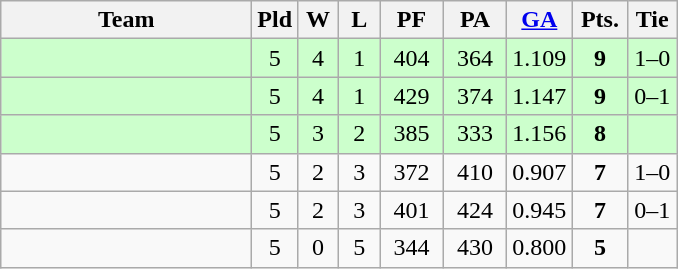<table class=wikitable style="text-align:center">
<tr>
<th width=160>Team</th>
<th width=20>Pld</th>
<th width=20>W</th>
<th width=20>L</th>
<th width=35>PF</th>
<th width=35>PA</th>
<th width=35><a href='#'>GA</a></th>
<th width=30>Pts.</th>
<th width=25>Tie</th>
</tr>
<tr bgcolor=#ccffcc>
<td align=left></td>
<td>5</td>
<td>4</td>
<td>1</td>
<td>404</td>
<td>364</td>
<td>1.109</td>
<td><strong>9</strong></td>
<td>1–0</td>
</tr>
<tr bgcolor=#ccffcc>
<td align=left></td>
<td>5</td>
<td>4</td>
<td>1</td>
<td>429</td>
<td>374</td>
<td>1.147</td>
<td><strong>9</strong></td>
<td>0–1</td>
</tr>
<tr bgcolor=#ccffcc>
<td align=left></td>
<td>5</td>
<td>3</td>
<td>2</td>
<td>385</td>
<td>333</td>
<td>1.156</td>
<td><strong>8</strong></td>
<td></td>
</tr>
<tr>
<td align=left></td>
<td>5</td>
<td>2</td>
<td>3</td>
<td>372</td>
<td>410</td>
<td>0.907</td>
<td><strong>7</strong></td>
<td>1–0</td>
</tr>
<tr>
<td align=left></td>
<td>5</td>
<td>2</td>
<td>3</td>
<td>401</td>
<td>424</td>
<td>0.945</td>
<td><strong>7</strong></td>
<td>0–1</td>
</tr>
<tr>
<td align=left></td>
<td>5</td>
<td>0</td>
<td>5</td>
<td>344</td>
<td>430</td>
<td>0.800</td>
<td><strong>5</strong></td>
<td></td>
</tr>
</table>
